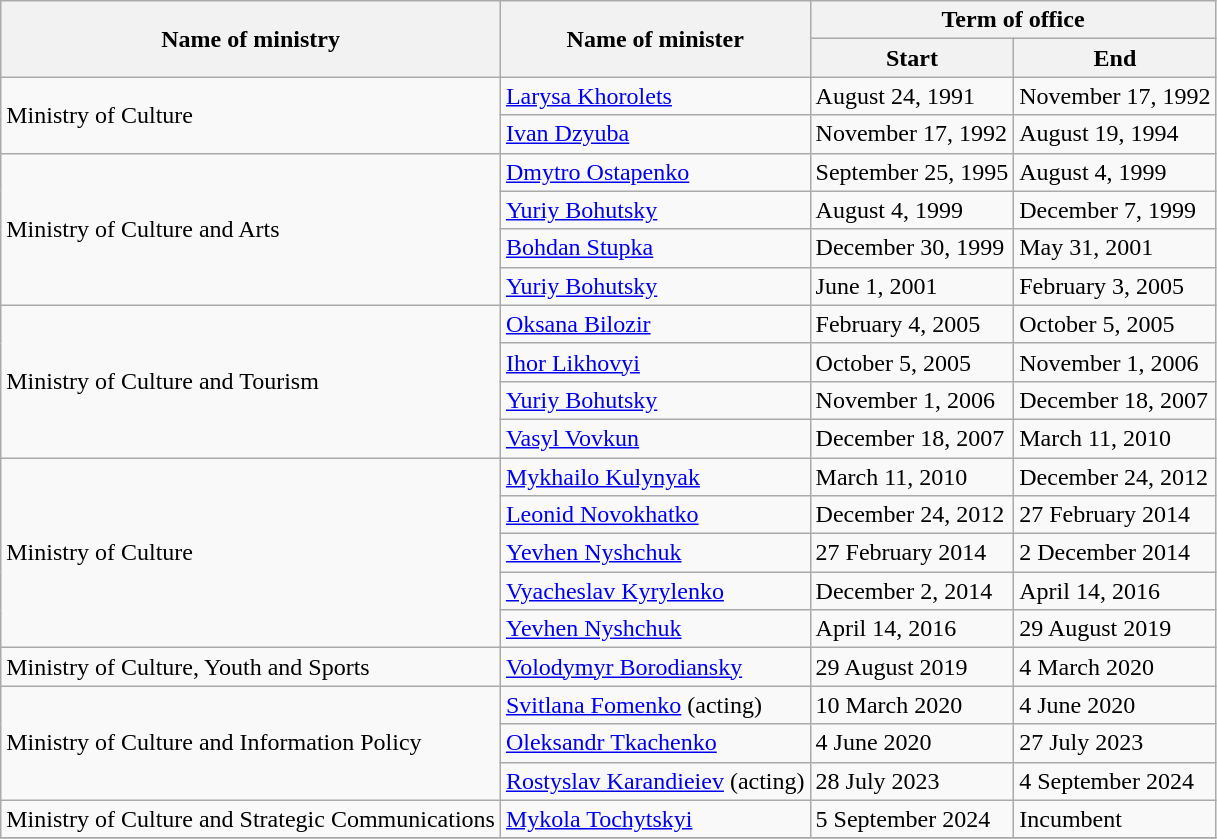<table class="wikitable">
<tr>
<th rowspan="2">Name of ministry</th>
<th rowspan="2">Name of minister</th>
<th colspan="2">Term of office</th>
</tr>
<tr>
<th>Start</th>
<th>End</th>
</tr>
<tr>
<td rowspan="2">Ministry of Culture</td>
<td><a href='#'>Larysa Khorolets</a></td>
<td>August 24, 1991</td>
<td>November 17, 1992</td>
</tr>
<tr>
<td><a href='#'>Ivan Dzyuba</a></td>
<td>November 17, 1992</td>
<td>August 19, 1994</td>
</tr>
<tr>
<td rowspan="4">Ministry of Culture and Arts</td>
<td><a href='#'>Dmytro Ostapenko</a></td>
<td>September 25, 1995</td>
<td>August 4, 1999</td>
</tr>
<tr>
<td><a href='#'>Yuriy Bohutsky</a></td>
<td>August 4, 1999</td>
<td>December 7, 1999</td>
</tr>
<tr>
<td><a href='#'>Bohdan Stupka</a></td>
<td>December 30, 1999</td>
<td>May 31, 2001</td>
</tr>
<tr>
<td><a href='#'>Yuriy Bohutsky</a></td>
<td>June 1, 2001</td>
<td>February 3, 2005</td>
</tr>
<tr>
<td rowspan="4">Ministry of Culture and Tourism</td>
<td><a href='#'>Oksana Bilozir</a></td>
<td>February 4, 2005</td>
<td>October 5, 2005</td>
</tr>
<tr>
<td><a href='#'>Ihor Likhovyi</a></td>
<td>October 5, 2005</td>
<td>November 1, 2006</td>
</tr>
<tr>
<td><a href='#'>Yuriy Bohutsky</a></td>
<td>November 1, 2006</td>
<td>December 18, 2007</td>
</tr>
<tr>
<td><a href='#'>Vasyl Vovkun</a></td>
<td>December 18, 2007</td>
<td>March 11, 2010</td>
</tr>
<tr>
<td rowspan=5>Ministry of Culture</td>
<td><a href='#'>Mykhailo Kulynyak</a></td>
<td>March 11, 2010</td>
<td>December 24, 2012</td>
</tr>
<tr>
<td><a href='#'>Leonid Novokhatko</a></td>
<td>December 24, 2012</td>
<td>27 February 2014</td>
</tr>
<tr>
<td><a href='#'>Yevhen Nyshchuk</a></td>
<td>27 February 2014</td>
<td>2 December 2014</td>
</tr>
<tr>
<td><a href='#'>Vyacheslav Kyrylenko</a></td>
<td>December 2, 2014</td>
<td>April 14, 2016</td>
</tr>
<tr>
<td><a href='#'>Yevhen Nyshchuk</a></td>
<td>April 14, 2016</td>
<td>29 August 2019</td>
</tr>
<tr>
<td rowspan="1">Ministry of Culture, Youth and Sports</td>
<td><a href='#'>Volodymyr Borodiansky</a></td>
<td>29 August 2019</td>
<td>4 March 2020</td>
</tr>
<tr>
<td rowspan="3">Ministry of Culture and Information Policy</td>
<td><a href='#'>Svitlana Fomenko</a> (acting)</td>
<td>10 March 2020</td>
<td>4 June 2020</td>
</tr>
<tr>
<td><a href='#'>Oleksandr Tkachenko</a></td>
<td>4 June 2020</td>
<td>27 July 2023</td>
</tr>
<tr>
<td><a href='#'>Rostyslav Karandieiev</a> (acting)</td>
<td>28 July 2023</td>
<td>4 September 2024</td>
</tr>
<tr>
<td>Ministry of Culture and Strategic Communications</td>
<td><a href='#'>Mykola Tochytskyi</a></td>
<td>5 September 2024</td>
<td>Incumbent</td>
</tr>
<tr>
</tr>
</table>
